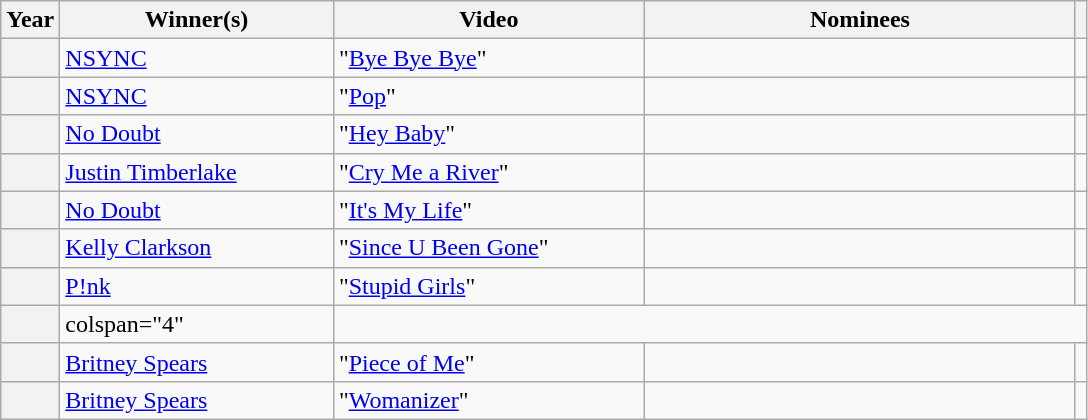<table class="wikitable sortable">
<tr>
<th scope="col">Year</th>
<th scope="col" style="width:175px;">Winner(s)</th>
<th scope="col" style="width:200px;">Video</th>
<th scope="col" style="width:280px;">Nominees</th>
<th scope="col" class="unsortable"></th>
</tr>
<tr>
<th scope="row"></th>
<td><a href='#'>NSYNC</a></td>
<td>"<a href='#'>Bye Bye Bye</a>"</td>
<td></td>
<td align="center"></td>
</tr>
<tr>
<th scope="row"></th>
<td><a href='#'>NSYNC</a></td>
<td>"<a href='#'>Pop</a>"</td>
<td></td>
<td align="center"></td>
</tr>
<tr>
<th scope="row"></th>
<td><a href='#'>No Doubt</a> </td>
<td>"<a href='#'>Hey Baby</a>"</td>
<td></td>
<td align="center"></td>
</tr>
<tr>
<th scope="row"></th>
<td><a href='#'>Justin Timberlake</a></td>
<td>"<a href='#'>Cry Me a River</a>"</td>
<td></td>
<td align="center"></td>
</tr>
<tr>
<th scope="row"></th>
<td><a href='#'>No Doubt</a></td>
<td>"<a href='#'>It's My Life</a>"</td>
<td></td>
<td align="center"></td>
</tr>
<tr>
<th scope="row"></th>
<td><a href='#'>Kelly Clarkson</a></td>
<td>"<a href='#'>Since U Been Gone</a>"</td>
<td></td>
<td align="center"></td>
</tr>
<tr>
<th scope="row"></th>
<td><a href='#'>P!nk</a></td>
<td>"<a href='#'>Stupid Girls</a>"</td>
<td></td>
<td align="center"></td>
</tr>
<tr>
<th scope="row"></th>
<td>colspan="4" </td>
</tr>
<tr>
<th scope="row"></th>
<td><a href='#'>Britney Spears</a></td>
<td>"<a href='#'>Piece of Me</a>"</td>
<td></td>
<td align="center"></td>
</tr>
<tr>
<th scope="row"></th>
<td><a href='#'>Britney Spears</a></td>
<td>"<a href='#'>Womanizer</a>"</td>
<td></td>
<td align="center"></td>
</tr>
</table>
